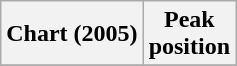<table class="wikitable sortable plainrowheaders" style="text-align:center">
<tr>
<th scope="col">Chart (2005)</th>
<th scope="col">Peak<br>position</th>
</tr>
<tr>
</tr>
</table>
